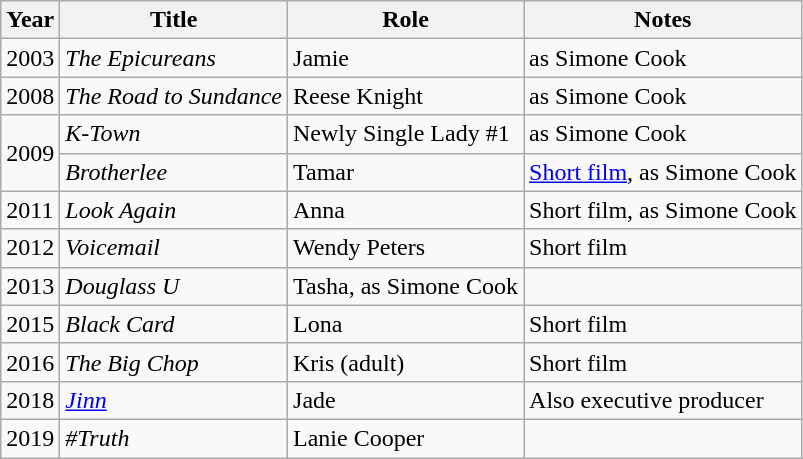<table class="wikitable sortable">
<tr>
<th>Year</th>
<th>Title</th>
<th>Role</th>
<th>Notes</th>
</tr>
<tr>
<td>2003</td>
<td><em>The Epicureans</em></td>
<td>Jamie</td>
<td>as Simone Cook</td>
</tr>
<tr>
<td>2008</td>
<td><em>The Road to Sundance</em></td>
<td>Reese Knight</td>
<td>as Simone Cook</td>
</tr>
<tr>
<td rowspan=2>2009</td>
<td><em>K-Town</em></td>
<td>Newly Single Lady #1</td>
<td>as Simone Cook</td>
</tr>
<tr>
<td><em>Brotherlee</em></td>
<td>Tamar</td>
<td><a href='#'>Short film</a>, as Simone Cook</td>
</tr>
<tr>
<td>2011</td>
<td><em>Look Again</em></td>
<td>Anna</td>
<td>Short film, as Simone Cook</td>
</tr>
<tr>
<td>2012</td>
<td><em>Voicemail</em></td>
<td>Wendy Peters</td>
<td>Short film</td>
</tr>
<tr>
<td>2013</td>
<td><em>Douglass U</em></td>
<td>Tasha, as Simone Cook</td>
<td></td>
</tr>
<tr>
<td>2015</td>
<td><em>Black Card</em></td>
<td>Lona</td>
<td>Short film</td>
</tr>
<tr>
<td>2016</td>
<td><em>The Big Chop</em></td>
<td>Kris (adult)</td>
<td>Short film</td>
</tr>
<tr>
<td>2018</td>
<td><em><a href='#'>Jinn</a></em></td>
<td>Jade</td>
<td>Also executive producer</td>
</tr>
<tr>
<td>2019</td>
<td><em>#Truth</em></td>
<td>Lanie Cooper</td>
<td></td>
</tr>
</table>
